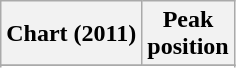<table class="wikitable plainrowheaders" style="text-align:center">
<tr>
<th scope="col">Chart (2011)</th>
<th scope="col">Peak<br>position</th>
</tr>
<tr>
</tr>
<tr>
</tr>
</table>
